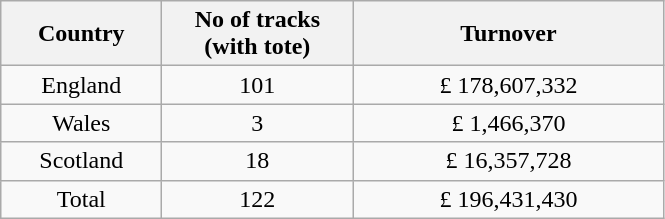<table class="wikitable" style="text-align:center">
<tr>
<th width=100>Country</th>
<th width=120>No of tracks<br>(with tote)</th>
<th width=200>Turnover</th>
</tr>
<tr>
<td>England</td>
<td>101</td>
<td>£ 178,607,332</td>
</tr>
<tr>
<td>Wales</td>
<td>3</td>
<td>£ 1,466,370</td>
</tr>
<tr>
<td>Scotland</td>
<td>18</td>
<td>£ 16,357,728</td>
</tr>
<tr>
<td>Total</td>
<td>122</td>
<td>£ 196,431,430</td>
</tr>
</table>
